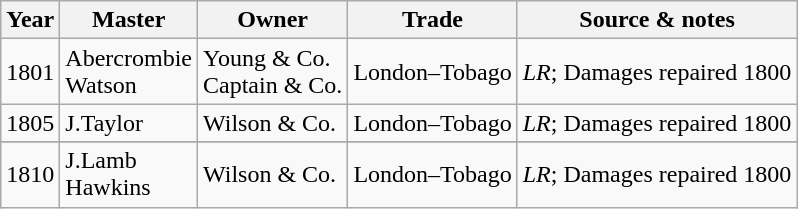<table class="sortable wikitable">
<tr>
<th>Year</th>
<th>Master</th>
<th>Owner</th>
<th>Trade</th>
<th>Source & notes</th>
</tr>
<tr>
<td>1801</td>
<td>Abercrombie<br>Watson</td>
<td>Young & Co.<br>Captain & Co.</td>
<td>London–Tobago</td>
<td><em>LR</em>; Damages repaired 1800</td>
</tr>
<tr>
<td>1805</td>
<td>J.Taylor</td>
<td>Wilson & Co.</td>
<td>London–Tobago</td>
<td><em>LR</em>; Damages repaired 1800</td>
</tr>
<tr>
</tr>
<tr>
<td>1810</td>
<td>J.Lamb<br>Hawkins</td>
<td>Wilson & Co.</td>
<td>London–Tobago</td>
<td><em>LR</em>; Damages repaired 1800</td>
</tr>
</table>
